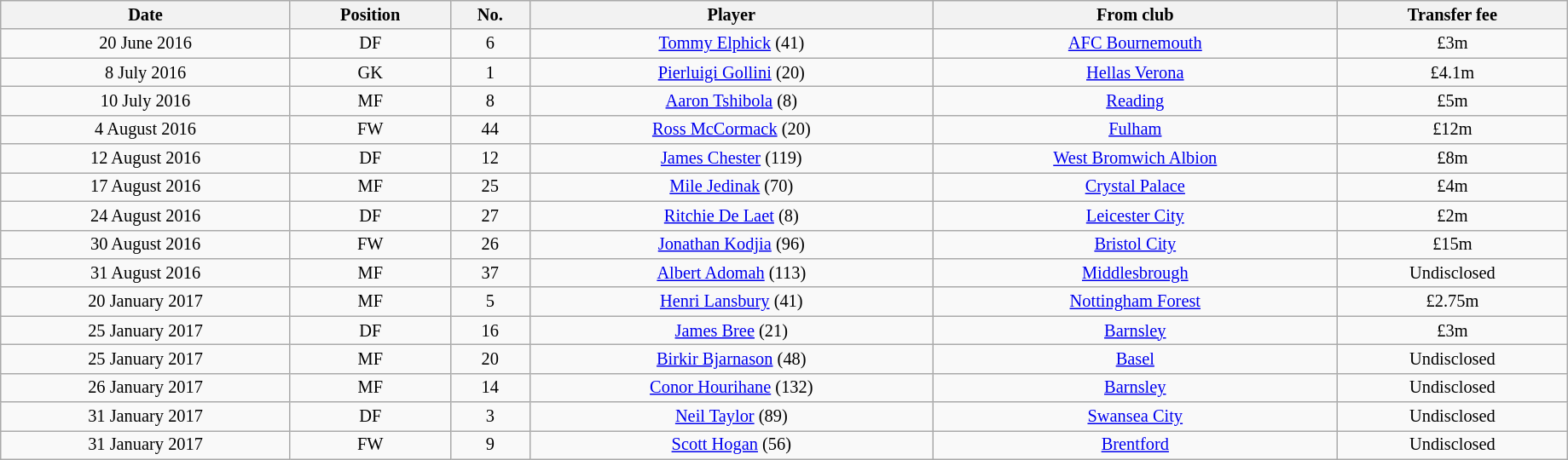<table class="wikitable sortable" style="width:97%; text-align:center; font-size:85%; text-align:centre;">
<tr>
<th><strong>Date</strong></th>
<th><strong>Position</strong></th>
<th><strong>No.</strong></th>
<th><strong>Player</strong></th>
<th><strong>From club</strong></th>
<th><strong>Transfer fee</strong></th>
</tr>
<tr>
<td>20 June 2016</td>
<td>DF</td>
<td>6</td>
<td> <a href='#'>Tommy Elphick</a> (41)</td>
<td> <a href='#'>AFC Bournemouth</a></td>
<td>£3m</td>
</tr>
<tr>
<td>8 July 2016</td>
<td>GK</td>
<td>1</td>
<td> <a href='#'>Pierluigi Gollini</a> (20)</td>
<td> <a href='#'>Hellas Verona</a></td>
<td>£4.1m</td>
</tr>
<tr>
<td>10 July 2016</td>
<td>MF</td>
<td>8</td>
<td> <a href='#'>Aaron Tshibola</a> (8)</td>
<td> <a href='#'>Reading</a></td>
<td>£5m</td>
</tr>
<tr>
<td>4 August 2016</td>
<td>FW</td>
<td>44</td>
<td> <a href='#'>Ross McCormack</a> (20)</td>
<td> <a href='#'>Fulham</a></td>
<td>£12m</td>
</tr>
<tr>
<td>12 August 2016</td>
<td>DF</td>
<td>12</td>
<td> <a href='#'>James Chester</a> (119)</td>
<td> <a href='#'>West Bromwich Albion</a></td>
<td>£8m</td>
</tr>
<tr>
<td>17 August 2016</td>
<td>MF</td>
<td>25</td>
<td> <a href='#'>Mile Jedinak</a> (70)</td>
<td> <a href='#'>Crystal Palace</a></td>
<td>£4m</td>
</tr>
<tr>
<td>24 August 2016</td>
<td>DF</td>
<td>27</td>
<td> <a href='#'>Ritchie De Laet</a> (8)</td>
<td> <a href='#'>Leicester City</a></td>
<td>£2m</td>
</tr>
<tr>
<td>30 August 2016</td>
<td>FW</td>
<td>26</td>
<td> <a href='#'>Jonathan Kodjia</a> (96)</td>
<td> <a href='#'>Bristol City</a></td>
<td>£15m</td>
</tr>
<tr>
<td>31 August 2016</td>
<td>MF</td>
<td>37</td>
<td> <a href='#'>Albert Adomah</a> (113)</td>
<td> <a href='#'>Middlesbrough</a></td>
<td>Undisclosed</td>
</tr>
<tr>
<td>20 January 2017</td>
<td>MF</td>
<td>5</td>
<td> <a href='#'>Henri Lansbury</a> (41)</td>
<td> <a href='#'>Nottingham Forest</a></td>
<td>£2.75m</td>
</tr>
<tr>
<td>25 January 2017</td>
<td>DF</td>
<td>16</td>
<td> <a href='#'>James Bree</a> (21)</td>
<td> <a href='#'>Barnsley</a></td>
<td>£3m</td>
</tr>
<tr>
<td>25 January 2017</td>
<td>MF</td>
<td>20</td>
<td> <a href='#'>Birkir Bjarnason</a> (48)</td>
<td> <a href='#'>Basel</a></td>
<td>Undisclosed</td>
</tr>
<tr>
<td>26 January 2017</td>
<td>MF</td>
<td>14</td>
<td> <a href='#'>Conor Hourihane</a> (132)</td>
<td> <a href='#'>Barnsley</a></td>
<td>Undisclosed</td>
</tr>
<tr>
<td>31 January 2017</td>
<td>DF</td>
<td>3</td>
<td> <a href='#'>Neil Taylor</a> (89)</td>
<td> <a href='#'>Swansea City</a></td>
<td>Undisclosed</td>
</tr>
<tr>
<td>31 January 2017</td>
<td>FW</td>
<td>9</td>
<td> <a href='#'>Scott Hogan</a> (56)</td>
<td> <a href='#'>Brentford</a></td>
<td>Undisclosed</td>
</tr>
</table>
